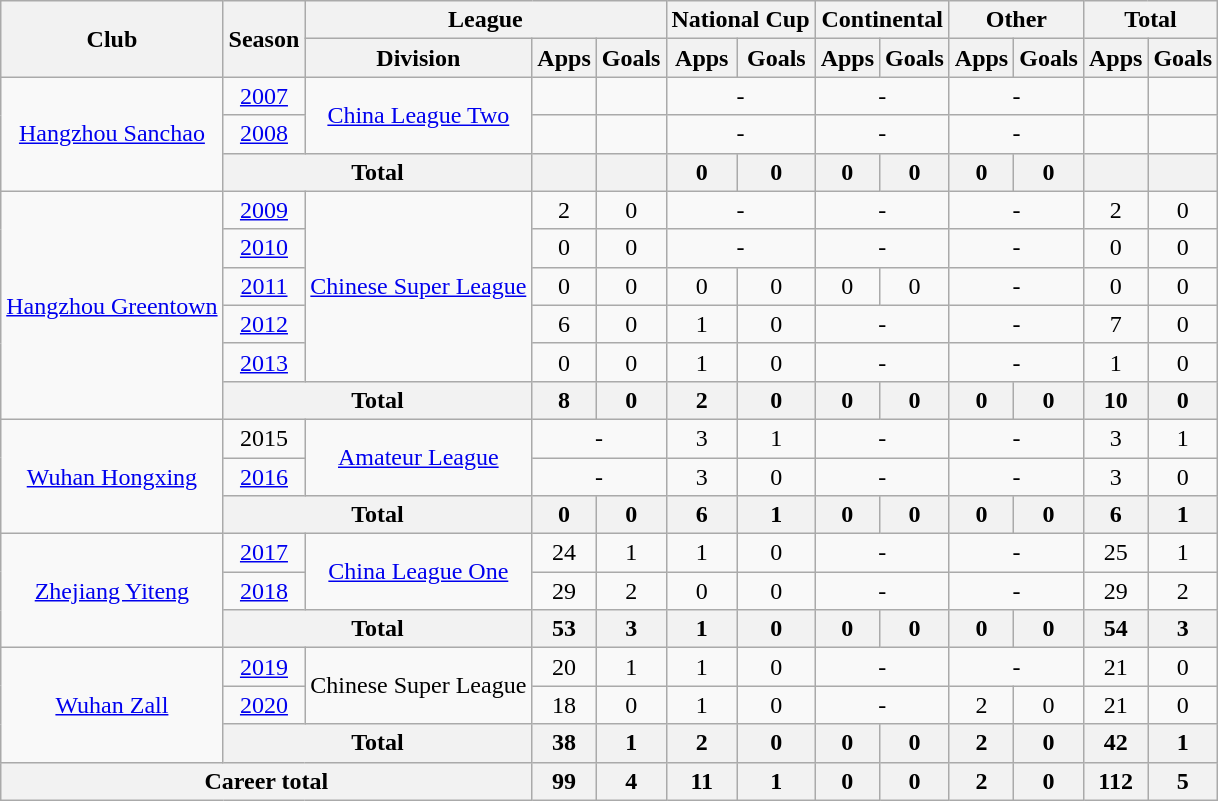<table class="wikitable" style="text-align: center">
<tr>
<th rowspan="2">Club</th>
<th rowspan="2">Season</th>
<th colspan="3">League</th>
<th colspan="2">National Cup</th>
<th colspan="2">Continental</th>
<th colspan="2">Other</th>
<th colspan="2">Total</th>
</tr>
<tr>
<th>Division</th>
<th>Apps</th>
<th>Goals</th>
<th>Apps</th>
<th>Goals</th>
<th>Apps</th>
<th>Goals</th>
<th>Apps</th>
<th>Goals</th>
<th>Apps</th>
<th>Goals</th>
</tr>
<tr>
<td rowspan=3><a href='#'>Hangzhou Sanchao</a></td>
<td><a href='#'>2007</a></td>
<td rowspan="2"><a href='#'>China League Two</a></td>
<td></td>
<td></td>
<td colspan="2">-</td>
<td colspan="2">-</td>
<td colspan="2">-</td>
<td></td>
<td></td>
</tr>
<tr>
<td><a href='#'>2008</a></td>
<td></td>
<td></td>
<td colspan="2">-</td>
<td colspan="2">-</td>
<td colspan="2">-</td>
<td></td>
<td></td>
</tr>
<tr>
<th colspan="2"><strong>Total</strong></th>
<th></th>
<th></th>
<th>0</th>
<th>0</th>
<th>0</th>
<th>0</th>
<th>0</th>
<th>0</th>
<th></th>
<th></th>
</tr>
<tr>
<td rowspan=6><a href='#'>Hangzhou Greentown</a></td>
<td><a href='#'>2009</a></td>
<td rowspan="5"><a href='#'>Chinese Super League</a></td>
<td>2</td>
<td>0</td>
<td colspan="2">-</td>
<td colspan="2">-</td>
<td colspan="2">-</td>
<td>2</td>
<td>0</td>
</tr>
<tr>
<td><a href='#'>2010</a></td>
<td>0</td>
<td>0</td>
<td colspan="2">-</td>
<td colspan="2">-</td>
<td colspan="2">-</td>
<td>0</td>
<td>0</td>
</tr>
<tr>
<td><a href='#'>2011</a></td>
<td>0</td>
<td>0</td>
<td>0</td>
<td>0</td>
<td>0</td>
<td>0</td>
<td colspan="2">-</td>
<td>0</td>
<td>0</td>
</tr>
<tr>
<td><a href='#'>2012</a></td>
<td>6</td>
<td>0</td>
<td>1</td>
<td>0</td>
<td colspan="2">-</td>
<td colspan="2">-</td>
<td>7</td>
<td>0</td>
</tr>
<tr>
<td><a href='#'>2013</a></td>
<td>0</td>
<td>0</td>
<td>1</td>
<td>0</td>
<td colspan="2">-</td>
<td colspan="2">-</td>
<td>1</td>
<td>0</td>
</tr>
<tr>
<th colspan="2"><strong>Total</strong></th>
<th>8</th>
<th>0</th>
<th>2</th>
<th>0</th>
<th>0</th>
<th>0</th>
<th>0</th>
<th>0</th>
<th>10</th>
<th>0</th>
</tr>
<tr>
<td rowspan=3><a href='#'>Wuhan Hongxing</a></td>
<td>2015</td>
<td rowspan="2"><a href='#'>Amateur League</a></td>
<td colspan="2">-</td>
<td>3</td>
<td>1</td>
<td colspan="2">-</td>
<td colspan="2">-</td>
<td>3</td>
<td>1</td>
</tr>
<tr>
<td><a href='#'>2016</a></td>
<td colspan="2">-</td>
<td>3</td>
<td>0</td>
<td colspan="2">-</td>
<td colspan="2">-</td>
<td>3</td>
<td>0</td>
</tr>
<tr>
<th colspan="2"><strong>Total</strong></th>
<th>0</th>
<th>0</th>
<th>6</th>
<th>1</th>
<th>0</th>
<th>0</th>
<th>0</th>
<th>0</th>
<th>6</th>
<th>1</th>
</tr>
<tr>
<td rowspan=3><a href='#'>Zhejiang Yiteng</a></td>
<td><a href='#'>2017</a></td>
<td rowspan="2"><a href='#'>China League One</a></td>
<td>24</td>
<td>1</td>
<td>1</td>
<td>0</td>
<td colspan="2">-</td>
<td colspan="2">-</td>
<td>25</td>
<td>1</td>
</tr>
<tr>
<td><a href='#'>2018</a></td>
<td>29</td>
<td>2</td>
<td>0</td>
<td>0</td>
<td colspan="2">-</td>
<td colspan="2">-</td>
<td>29</td>
<td>2</td>
</tr>
<tr>
<th colspan="2"><strong>Total</strong></th>
<th>53</th>
<th>3</th>
<th>1</th>
<th>0</th>
<th>0</th>
<th>0</th>
<th>0</th>
<th>0</th>
<th>54</th>
<th>3</th>
</tr>
<tr>
<td rowspan=3><a href='#'>Wuhan Zall</a></td>
<td><a href='#'>2019</a></td>
<td rowspan=2>Chinese Super League</td>
<td>20</td>
<td>1</td>
<td>1</td>
<td>0</td>
<td colspan="2">-</td>
<td colspan="2">-</td>
<td>21</td>
<td>0</td>
</tr>
<tr>
<td><a href='#'>2020</a></td>
<td>18</td>
<td>0</td>
<td>1</td>
<td>0</td>
<td colspan="2">-</td>
<td>2</td>
<td>0</td>
<td>21</td>
<td>0</td>
</tr>
<tr>
<th colspan="2"><strong>Total</strong></th>
<th>38</th>
<th>1</th>
<th>2</th>
<th>0</th>
<th>0</th>
<th>0</th>
<th>2</th>
<th>0</th>
<th>42</th>
<th>1</th>
</tr>
<tr>
<th colspan=3>Career total</th>
<th>99</th>
<th>4</th>
<th>11</th>
<th>1</th>
<th>0</th>
<th>0</th>
<th>2</th>
<th>0</th>
<th>112</th>
<th>5</th>
</tr>
</table>
